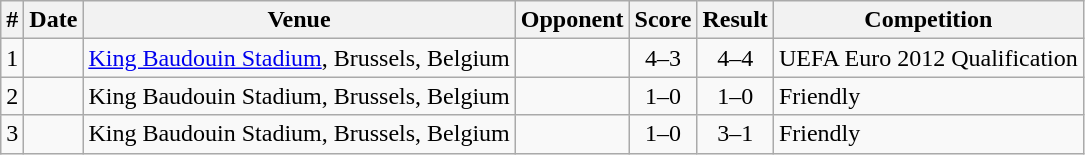<table class="wikitable sortable">
<tr>
<th>#</th>
<th>Date</th>
<th>Venue</th>
<th>Opponent</th>
<th>Score</th>
<th>Result</th>
<th>Competition</th>
</tr>
<tr>
<td align="center">1</td>
<td></td>
<td><a href='#'>King Baudouin Stadium</a>, Brussels, Belgium</td>
<td></td>
<td align="center">4–3</td>
<td align="center">4–4</td>
<td>UEFA Euro 2012 Qualification</td>
</tr>
<tr>
<td align="center">2</td>
<td></td>
<td>King Baudouin Stadium, Brussels, Belgium</td>
<td></td>
<td align="center">1–0</td>
<td align="center">1–0</td>
<td>Friendly</td>
</tr>
<tr>
<td align="center">3</td>
<td></td>
<td>King Baudouin Stadium, Brussels, Belgium</td>
<td></td>
<td align="center">1–0</td>
<td align="center">3–1</td>
<td>Friendly</td>
</tr>
</table>
